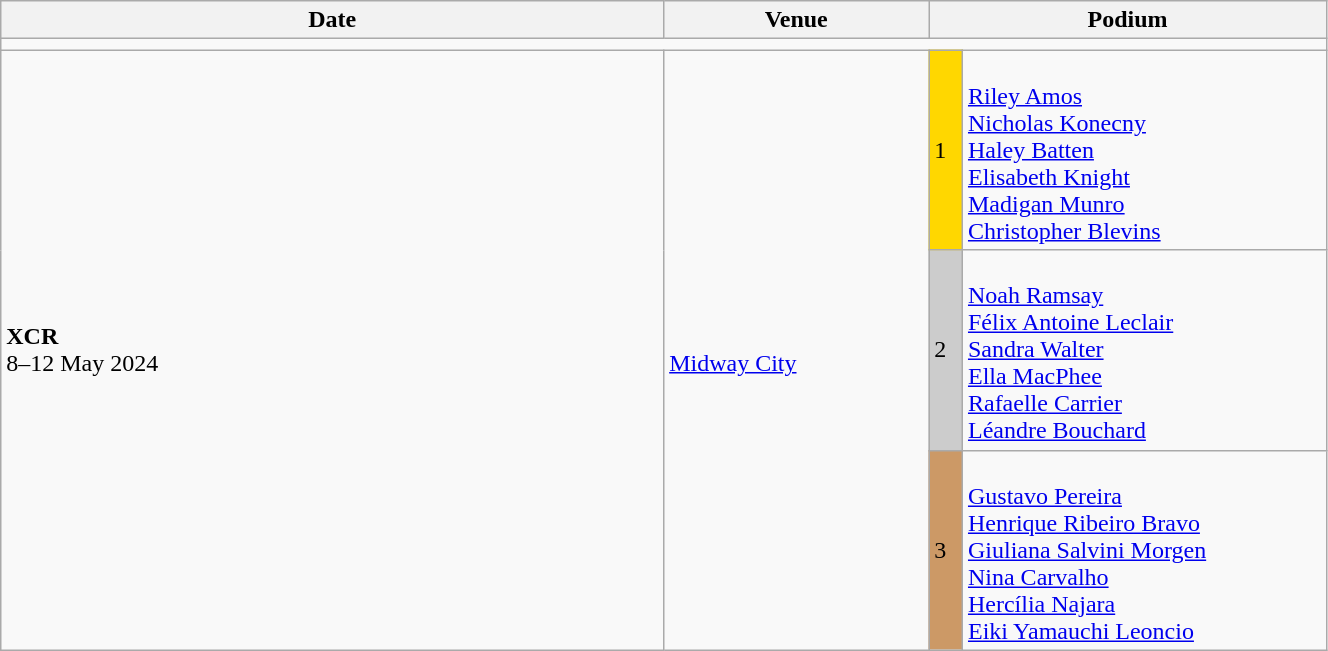<table class="wikitable" width=70%>
<tr>
<th>Date</th>
<th width=20%>Venue</th>
<th colspan=2 width=30%>Podium</th>
</tr>
<tr>
<td colspan=6></td>
</tr>
<tr>
<td rowspan=3><strong>XCR</strong> <br> 8–12 May 2024</td>
<td rowspan=3><br><a href='#'>Midway City</a></td>
<td bgcolor=FFD700>1</td>
<td><br><a href='#'>Riley Amos</a><br><a href='#'>Nicholas Konecny</a><br><a href='#'>Haley Batten</a><br><a href='#'>Elisabeth Knight</a><br><a href='#'>Madigan Munro</a><br><a href='#'>Christopher Blevins</a></td>
</tr>
<tr>
<td bgcolor=CCCCCC>2</td>
<td><br><a href='#'>Noah Ramsay</a><br><a href='#'>Félix Antoine Leclair</a><br><a href='#'>Sandra Walter</a><br><a href='#'>Ella MacPhee</a><br><a href='#'>Rafaelle Carrier</a><br><a href='#'>Léandre Bouchard</a></td>
</tr>
<tr>
<td bgcolor=CC9966>3</td>
<td><br><a href='#'>Gustavo Pereira</a><br><a href='#'>Henrique Ribeiro Bravo</a><br><a href='#'>Giuliana Salvini Morgen</a><br><a href='#'>Nina Carvalho</a><br><a href='#'>Hercília Najara</a><br><a href='#'>Eiki Yamauchi Leoncio</a></td>
</tr>
</table>
